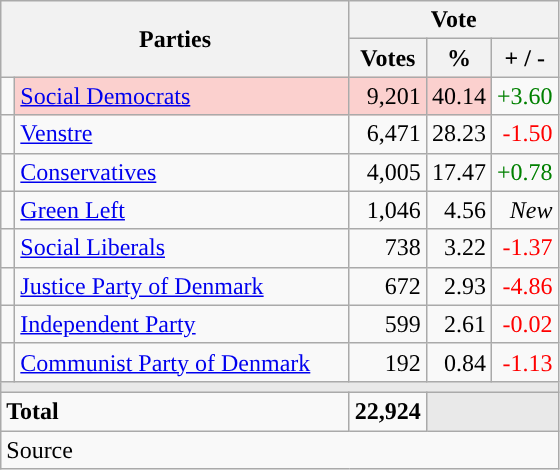<table class="wikitable" style="text-align:right;">
<tr>
<th style="text-align:centre;" rowspan="2" colspan="2" width="225">Parties</th>
<th colspan="3">Vote</th>
</tr>
<tr>
<th width="15">Votes</th>
<th width="15">%</th>
<th width="15">+ / -</th>
</tr>
<tr>
<td width="2" style="color:inherit;background:"></td>
<td bgcolor=#fbd0ce  align="left"><a href='#'>Social Democrats</a></td>
<td bgcolor=#fbd0ce>9,201</td>
<td bgcolor=#fbd0ce>40.14</td>
<td style=color:green;>+3.60</td>
</tr>
<tr>
<td width="2" style="color:inherit;background:"></td>
<td align="left"><a href='#'>Venstre</a></td>
<td>6,471</td>
<td>28.23</td>
<td style=color:red;>-1.50</td>
</tr>
<tr>
<td width="2" style="color:inherit;background:"></td>
<td align="left"><a href='#'>Conservatives</a></td>
<td>4,005</td>
<td>17.47</td>
<td style=color:green;>+0.78</td>
</tr>
<tr>
<td width="2" style="color:inherit;background:"></td>
<td align="left"><a href='#'>Green Left</a></td>
<td>1,046</td>
<td>4.56</td>
<td><em>New</em></td>
</tr>
<tr>
<td width="2" style="color:inherit;background:"></td>
<td align="left"><a href='#'>Social Liberals</a></td>
<td>738</td>
<td>3.22</td>
<td style=color:red;>-1.37</td>
</tr>
<tr>
<td width="2" style="color:inherit;background:"></td>
<td align="left"><a href='#'>Justice Party of Denmark</a></td>
<td>672</td>
<td>2.93</td>
<td style=color:red;>-4.86</td>
</tr>
<tr>
<td width="2" style="color:inherit;background:"></td>
<td align="left"><a href='#'>Independent Party</a></td>
<td>599</td>
<td>2.61</td>
<td style=color:red;>-0.02</td>
</tr>
<tr>
<td width="2" style="color:inherit;background:"></td>
<td align="left"><a href='#'>Communist Party of Denmark</a></td>
<td>192</td>
<td>0.84</td>
<td style=color:red;>-1.13</td>
</tr>
<tr>
<td colspan="7" bgcolor="#E9E9E9"></td>
</tr>
<tr>
<td align="left" colspan="2"><strong>Total</strong></td>
<td><strong>22,924</strong></td>
<td bgcolor="#E9E9E9" colspan="2"></td>
</tr>
<tr>
<td align="left" colspan="6">Source</td>
</tr>
</table>
